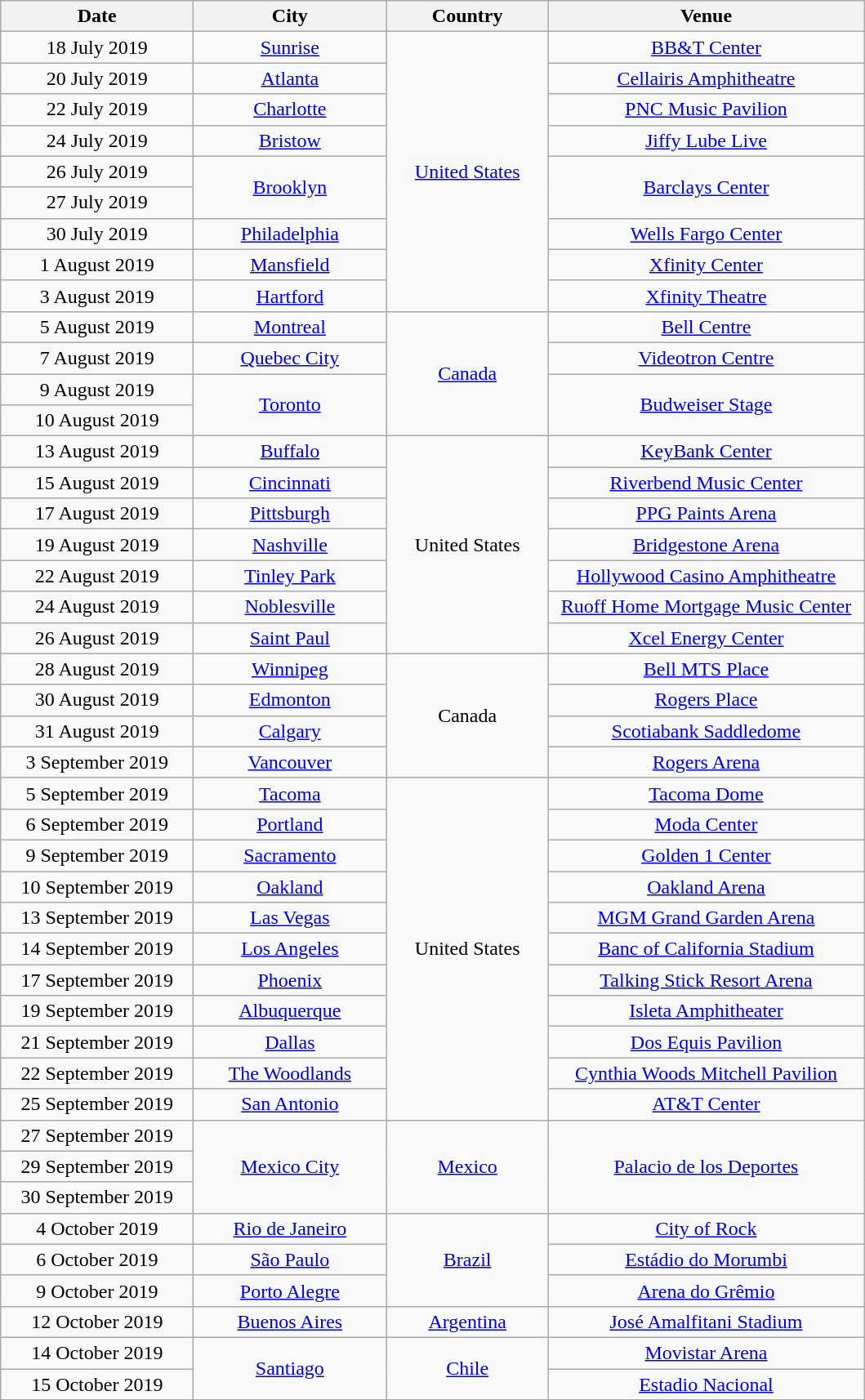<table class="wikitable plainrowheaders" style="text-align:center;">
<tr>
<th width="150">Date</th>
<th width="150">City</th>
<th width="125">Country</th>
<th width="250">Venue</th>
</tr>
<tr>
<td>18 July 2019</td>
<td><a href='#'>Sunrise</a></td>
<td rowspan="9"><a href='#'>United States</a></td>
<td><a href='#'>BB&T Center</a></td>
</tr>
<tr>
<td>20 July 2019</td>
<td><a href='#'>Atlanta</a></td>
<td><a href='#'>Cellairis Amphitheatre</a></td>
</tr>
<tr>
<td>22 July 2019</td>
<td><a href='#'>Charlotte</a></td>
<td><a href='#'>PNC Music Pavilion</a></td>
</tr>
<tr>
<td>24 July 2019</td>
<td><a href='#'>Bristow</a></td>
<td><a href='#'>Jiffy Lube Live</a></td>
</tr>
<tr>
<td>26 July 2019</td>
<td rowspan="2"><a href='#'>Brooklyn</a></td>
<td rowspan="2"><a href='#'>Barclays Center</a></td>
</tr>
<tr>
<td>27 July 2019</td>
</tr>
<tr>
<td>30 July 2019</td>
<td><a href='#'>Philadelphia</a></td>
<td><a href='#'>Wells Fargo Center</a></td>
</tr>
<tr>
<td>1 August 2019</td>
<td><a href='#'>Mansfield</a></td>
<td><a href='#'>Xfinity Center</a></td>
</tr>
<tr>
<td>3 August 2019</td>
<td><a href='#'>Hartford</a></td>
<td><a href='#'>Xfinity Theatre</a></td>
</tr>
<tr>
<td>5 August 2019</td>
<td><a href='#'>Montreal</a></td>
<td rowspan="4"><a href='#'>Canada</a></td>
<td><a href='#'>Bell Centre</a></td>
</tr>
<tr>
<td>7 August 2019</td>
<td><a href='#'>Quebec City</a></td>
<td><a href='#'>Videotron Centre</a></td>
</tr>
<tr>
<td>9 August 2019</td>
<td rowspan="2"><a href='#'>Toronto</a></td>
<td rowspan="2"><a href='#'>Budweiser Stage</a></td>
</tr>
<tr>
<td>10 August 2019</td>
</tr>
<tr>
<td>13 August 2019</td>
<td><a href='#'>Buffalo</a></td>
<td rowspan="7">United States</td>
<td><a href='#'>KeyBank Center</a></td>
</tr>
<tr>
<td>15 August 2019</td>
<td><a href='#'>Cincinnati</a></td>
<td><a href='#'>Riverbend Music Center</a></td>
</tr>
<tr>
<td>17 August 2019</td>
<td><a href='#'>Pittsburgh</a></td>
<td><a href='#'>PPG Paints Arena</a></td>
</tr>
<tr>
<td>19 August 2019</td>
<td><a href='#'>Nashville</a></td>
<td><a href='#'>Bridgestone Arena</a></td>
</tr>
<tr>
<td>22 August 2019</td>
<td><a href='#'>Tinley Park</a></td>
<td><a href='#'>Hollywood Casino Amphitheatre</a></td>
</tr>
<tr>
<td>24 August 2019</td>
<td><a href='#'>Noblesville</a></td>
<td><a href='#'>Ruoff Home Mortgage Music Center</a></td>
</tr>
<tr>
<td>26 August 2019</td>
<td><a href='#'>Saint Paul</a></td>
<td><a href='#'>Xcel Energy Center</a></td>
</tr>
<tr>
<td>28 August 2019</td>
<td><a href='#'>Winnipeg</a></td>
<td rowspan="4">Canada</td>
<td><a href='#'>Bell MTS Place</a></td>
</tr>
<tr>
<td>30 August 2019</td>
<td><a href='#'>Edmonton</a></td>
<td><a href='#'>Rogers Place</a></td>
</tr>
<tr>
<td>31 August 2019</td>
<td><a href='#'>Calgary</a></td>
<td><a href='#'>Scotiabank Saddledome</a></td>
</tr>
<tr>
<td>3 September 2019</td>
<td><a href='#'>Vancouver</a></td>
<td><a href='#'>Rogers Arena</a></td>
</tr>
<tr>
<td>5 September 2019</td>
<td><a href='#'>Tacoma</a></td>
<td rowspan="11">United States</td>
<td><a href='#'>Tacoma Dome</a></td>
</tr>
<tr>
<td>6 September 2019</td>
<td><a href='#'>Portland</a></td>
<td><a href='#'>Moda Center</a></td>
</tr>
<tr>
<td>9 September 2019</td>
<td><a href='#'>Sacramento</a></td>
<td><a href='#'>Golden 1 Center</a></td>
</tr>
<tr>
<td>10 September 2019</td>
<td><a href='#'>Oakland</a></td>
<td><a href='#'>Oakland Arena</a></td>
</tr>
<tr>
<td>13 September 2019</td>
<td><a href='#'>Las Vegas</a></td>
<td><a href='#'>MGM Grand Garden Arena</a></td>
</tr>
<tr>
<td>14 September 2019</td>
<td><a href='#'>Los Angeles</a></td>
<td><a href='#'>Banc of California Stadium</a></td>
</tr>
<tr>
<td>17 September 2019</td>
<td><a href='#'>Phoenix</a></td>
<td><a href='#'>Talking Stick Resort Arena</a></td>
</tr>
<tr>
<td>19 September 2019</td>
<td><a href='#'>Albuquerque</a></td>
<td><a href='#'>Isleta Amphitheater</a></td>
</tr>
<tr>
<td>21 September 2019</td>
<td><a href='#'>Dallas</a></td>
<td><a href='#'>Dos Equis Pavilion</a></td>
</tr>
<tr>
<td>22 September 2019</td>
<td><a href='#'>The Woodlands</a></td>
<td><a href='#'>Cynthia Woods Mitchell Pavilion</a></td>
</tr>
<tr>
<td>25 September 2019</td>
<td><a href='#'>San Antonio</a></td>
<td><a href='#'>AT&T Center</a></td>
</tr>
<tr>
<td>27 September 2019</td>
<td rowspan="3"><a href='#'>Mexico City</a></td>
<td rowspan="3"><a href='#'>Mexico</a></td>
<td rowspan="3"><a href='#'>Palacio de los Deportes</a></td>
</tr>
<tr>
<td>29 September 2019</td>
</tr>
<tr>
<td>30 September 2019</td>
</tr>
<tr>
<td>4 October 2019</td>
<td><a href='#'>Rio de Janeiro</a></td>
<td rowspan="3"><a href='#'>Brazil</a></td>
<td><a href='#'>City of Rock</a></td>
</tr>
<tr>
<td>6 October 2019</td>
<td><a href='#'>São Paulo</a></td>
<td><a href='#'>Estádio do Morumbi</a></td>
</tr>
<tr>
<td>9 October 2019</td>
<td><a href='#'>Porto Alegre</a></td>
<td><a href='#'>Arena do Grêmio</a></td>
</tr>
<tr>
<td>12 October 2019</td>
<td><a href='#'>Buenos Aires</a></td>
<td><a href='#'>Argentina</a></td>
<td><a href='#'>José Amalfitani Stadium</a></td>
</tr>
<tr>
<td>14 October 2019</td>
<td rowspan="2"><a href='#'>Santiago</a></td>
<td rowspan="2"><a href='#'>Chile</a></td>
<td><a href='#'>Movistar Arena</a></td>
</tr>
<tr>
<td>15 October 2019</td>
<td><a href='#'>Estadio Nacional</a></td>
</tr>
</table>
